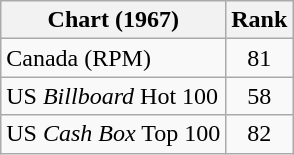<table class="wikitable sortable">
<tr>
<th align="left">Chart (1967)</th>
<th style="text-align:center;">Rank</th>
</tr>
<tr>
<td>Canada (RPM)</td>
<td style="text-align:center;">81</td>
</tr>
<tr>
<td>US <em>Billboard</em> Hot 100</td>
<td style="text-align:center;">58</td>
</tr>
<tr>
<td>US <em>Cash Box</em> Top 100</td>
<td style="text-align:center;">82</td>
</tr>
</table>
